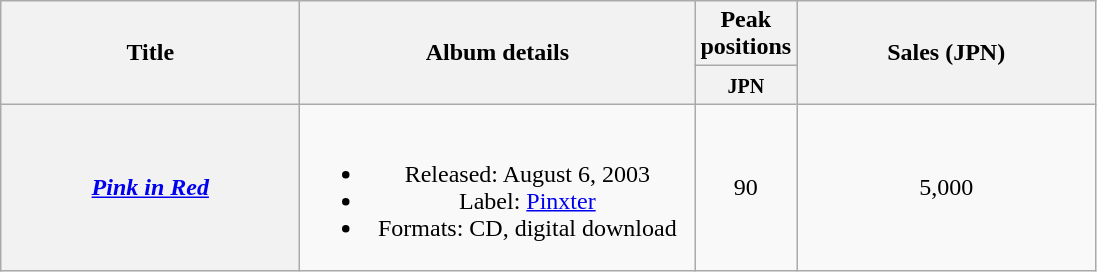<table class="wikitable plainrowheaders" style="text-align:center;">
<tr>
<th style="width:12em;" rowspan="2">Title</th>
<th style="width:16em;" rowspan="2">Album details</th>
<th colspan="1">Peak positions</th>
<th style="width:12em;" rowspan="2">Sales (JPN)</th>
</tr>
<tr>
<th style="width:2.5em;"><small>JPN</small><br></th>
</tr>
<tr>
<th scope="row"><em><a href='#'>Pink in Red</a></em></th>
<td><br><ul><li>Released: August 6, 2003 </li><li>Label: <a href='#'>Pinxter</a></li><li>Formats: CD, digital download</li></ul></td>
<td>90</td>
<td>5,000</td>
</tr>
</table>
